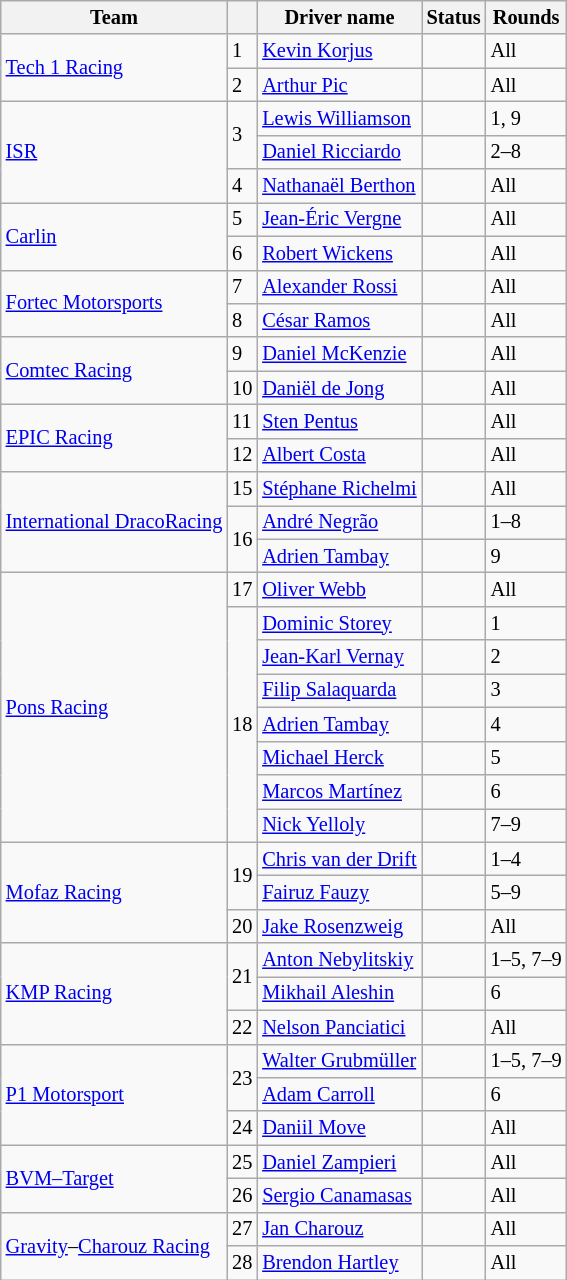<table class="wikitable" style="font-size: 85%;">
<tr>
<th>Team</th>
<th></th>
<th>Driver name</th>
<th>Status</th>
<th>Rounds</th>
</tr>
<tr>
<td rowspan=2> <a href='#'>Tech 1 Racing</a></td>
<td>1</td>
<td> <a href='#'>Kevin Korjus</a></td>
<td align=center></td>
<td>All</td>
</tr>
<tr>
<td>2</td>
<td> <a href='#'>Arthur Pic</a></td>
<td align=center></td>
<td>All</td>
</tr>
<tr>
<td rowspan=3> <a href='#'>ISR</a></td>
<td rowspan=2>3</td>
<td> <a href='#'>Lewis Williamson</a></td>
<td align=center></td>
<td>1, 9</td>
</tr>
<tr>
<td> <a href='#'>Daniel Ricciardo</a></td>
<td></td>
<td>2–8</td>
</tr>
<tr>
<td>4</td>
<td> <a href='#'>Nathanaël Berthon</a></td>
<td></td>
<td>All</td>
</tr>
<tr>
<td rowspan=2> <a href='#'>Carlin</a></td>
<td>5</td>
<td> <a href='#'>Jean-Éric Vergne</a></td>
<td></td>
<td>All</td>
</tr>
<tr>
<td>6</td>
<td> <a href='#'>Robert Wickens</a></td>
<td></td>
<td>All</td>
</tr>
<tr>
<td rowspan=2> <a href='#'>Fortec Motorsports</a></td>
<td>7</td>
<td> <a href='#'>Alexander Rossi</a></td>
<td align=center></td>
<td>All</td>
</tr>
<tr>
<td>8</td>
<td> <a href='#'>César Ramos</a></td>
<td align=center></td>
<td>All</td>
</tr>
<tr>
<td rowspan=2> <a href='#'>Comtec Racing</a></td>
<td>9</td>
<td> <a href='#'>Daniel McKenzie</a></td>
<td align=center></td>
<td>All</td>
</tr>
<tr>
<td>10</td>
<td> <a href='#'>Daniël de Jong</a></td>
<td align=center></td>
<td>All</td>
</tr>
<tr>
<td rowspan=2> <a href='#'>EPIC Racing</a></td>
<td>11</td>
<td> <a href='#'>Sten Pentus</a></td>
<td></td>
<td>All</td>
</tr>
<tr>
<td>12</td>
<td> <a href='#'>Albert Costa</a></td>
<td></td>
<td>All</td>
</tr>
<tr>
<td rowspan=3> <a href='#'>International DracoRacing</a></td>
<td>15</td>
<td> <a href='#'>Stéphane Richelmi</a></td>
<td align=center></td>
<td>All</td>
</tr>
<tr>
<td rowspan=2>16</td>
<td> <a href='#'>André Negrão</a></td>
<td align=center></td>
<td>1–8</td>
</tr>
<tr>
<td> <a href='#'>Adrien Tambay</a></td>
<td align=center></td>
<td>9</td>
</tr>
<tr>
<td rowspan=8> <a href='#'>Pons Racing</a></td>
<td>17</td>
<td> <a href='#'>Oliver Webb</a></td>
<td align=center></td>
<td>All</td>
</tr>
<tr>
<td rowspan=7>18</td>
<td> <a href='#'>Dominic Storey</a></td>
<td align=center></td>
<td>1</td>
</tr>
<tr>
<td> <a href='#'>Jean-Karl Vernay</a></td>
<td align=center></td>
<td>2</td>
</tr>
<tr>
<td> <a href='#'>Filip Salaquarda</a></td>
<td></td>
<td>3</td>
</tr>
<tr>
<td> <a href='#'>Adrien Tambay</a></td>
<td align=center></td>
<td>4</td>
</tr>
<tr>
<td> <a href='#'>Michael Herck</a></td>
<td></td>
<td>5</td>
</tr>
<tr>
<td> <a href='#'>Marcos Martínez</a></td>
<td></td>
<td>6</td>
</tr>
<tr>
<td> <a href='#'>Nick Yelloly</a></td>
<td align=center></td>
<td>7–9</td>
</tr>
<tr>
<td rowspan=3> <a href='#'>Mofaz Racing</a></td>
<td rowspan=2>19</td>
<td> <a href='#'>Chris van der Drift</a></td>
<td></td>
<td>1–4</td>
</tr>
<tr>
<td> <a href='#'>Fairuz Fauzy</a></td>
<td></td>
<td>5–9</td>
</tr>
<tr>
<td>20</td>
<td> <a href='#'>Jake Rosenzweig</a></td>
<td></td>
<td>All</td>
</tr>
<tr>
<td rowspan=3> <a href='#'>KMP Racing</a></td>
<td rowspan=2>21</td>
<td> <a href='#'>Anton Nebylitskiy</a></td>
<td></td>
<td>1–5, 7–9</td>
</tr>
<tr>
<td> <a href='#'>Mikhail Aleshin</a></td>
<td></td>
<td>6</td>
</tr>
<tr>
<td>22</td>
<td> <a href='#'>Nelson Panciatici</a></td>
<td></td>
<td>All</td>
</tr>
<tr>
<td rowspan=3> <a href='#'>P1 Motorsport</a></td>
<td rowspan=2>23</td>
<td> <a href='#'>Walter Grubmüller</a></td>
<td></td>
<td>1–5, 7–9</td>
</tr>
<tr>
<td> <a href='#'>Adam Carroll</a></td>
<td align=center></td>
<td>6</td>
</tr>
<tr>
<td>24</td>
<td> <a href='#'>Daniil Move</a></td>
<td></td>
<td>All</td>
</tr>
<tr>
<td rowspan=2> <a href='#'>BVM–Target</a></td>
<td>25</td>
<td> <a href='#'>Daniel Zampieri</a></td>
<td></td>
<td>All</td>
</tr>
<tr>
<td>26</td>
<td> <a href='#'>Sergio Canamasas</a></td>
<td></td>
<td>All</td>
</tr>
<tr>
<td rowspan=2> <a href='#'>Gravity</a>–<a href='#'>Charouz Racing</a></td>
<td>27</td>
<td> <a href='#'>Jan Charouz</a></td>
<td></td>
<td>All</td>
</tr>
<tr>
<td>28</td>
<td> <a href='#'>Brendon Hartley</a></td>
<td></td>
<td>All</td>
</tr>
</table>
